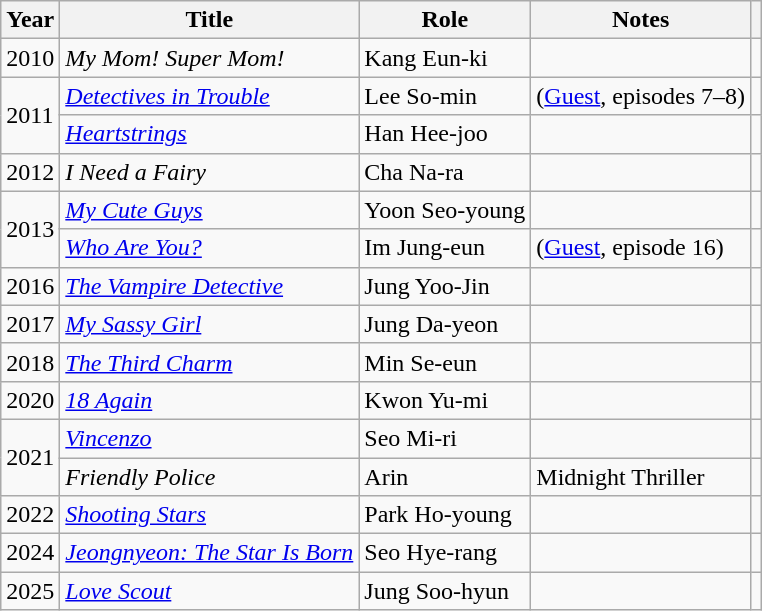<table class="wikitable sortable">
<tr>
<th>Year</th>
<th>Title</th>
<th>Role</th>
<th>Notes</th>
<th></th>
</tr>
<tr>
<td>2010</td>
<td><em>My Mom! Super Mom!</em></td>
<td>Kang Eun-ki</td>
<td></td>
<td></td>
</tr>
<tr>
<td rowspan="2">2011</td>
<td><em><a href='#'>Detectives in Trouble</a></em></td>
<td>Lee So-min</td>
<td>(<a href='#'>Guest</a>, episodes 7–8)</td>
<td></td>
</tr>
<tr>
<td><em><a href='#'>Heartstrings</a></em></td>
<td>Han Hee-joo</td>
<td></td>
<td></td>
</tr>
<tr>
<td>2012</td>
<td><em>I Need a Fairy</em></td>
<td>Cha Na-ra</td>
<td></td>
<td></td>
</tr>
<tr>
<td rowspan="2">2013</td>
<td><em><a href='#'>My Cute Guys</a></em></td>
<td>Yoon Seo-young</td>
<td></td>
<td></td>
</tr>
<tr>
<td><em><a href='#'>Who Are You?</a></em></td>
<td>Im Jung-eun</td>
<td>(<a href='#'>Guest</a>, episode 16)</td>
<td></td>
</tr>
<tr>
<td>2016</td>
<td><em><a href='#'>The Vampire Detective</a></em></td>
<td>Jung Yoo-Jin</td>
<td></td>
<td></td>
</tr>
<tr>
<td>2017</td>
<td><a href='#'><em>My Sassy Girl</em></a></td>
<td>Jung Da-yeon</td>
<td></td>
<td></td>
</tr>
<tr>
<td>2018</td>
<td><em><a href='#'>The Third Charm</a></em></td>
<td>Min Se-eun</td>
<td></td>
<td></td>
</tr>
<tr>
<td>2020</td>
<td><em><a href='#'>18 Again</a></em></td>
<td>Kwon Yu-mi</td>
<td></td>
<td></td>
</tr>
<tr>
<td rowspan="2">2021</td>
<td><em><a href='#'>Vincenzo</a></em></td>
<td>Seo Mi-ri</td>
<td></td>
<td></td>
</tr>
<tr>
<td><em>Friendly Police</em></td>
<td>Arin</td>
<td>Midnight Thriller</td>
<td></td>
</tr>
<tr>
<td>2022</td>
<td><em><a href='#'>Shooting Stars</a></em></td>
<td>Park Ho-young</td>
<td></td>
<td></td>
</tr>
<tr>
<td>2024</td>
<td><em><a href='#'>Jeongnyeon: The Star Is Born</a></em></td>
<td>Seo Hye-rang</td>
<td></td>
<td></td>
</tr>
<tr>
<td>2025</td>
<td><em><a href='#'>Love Scout</a></em></td>
<td>Jung Soo-hyun</td>
<td></td>
<td></td>
</tr>
</table>
